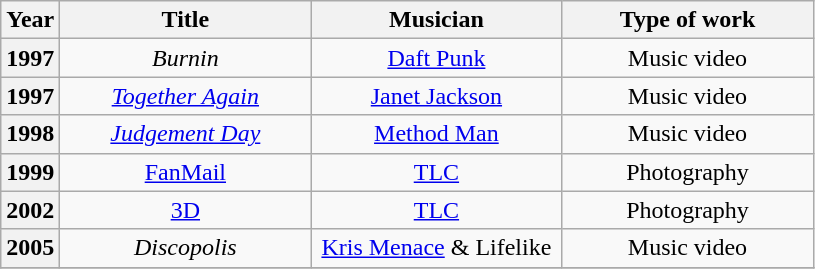<table class="wikitable sortable plainrowheaders" style="text-align: center;">
<tr>
<th scope="col" style="width: 2em;">Year</th>
<th scope="col" style="width: 10em;">Title</th>
<th scope="col" style="width: 10em;">Musician</th>
<th scope="col" style="width: 10em;" class="unsortable">Type of work</th>
</tr>
<tr>
<th scope="row">1997</th>
<td><em>Burnin</em></td>
<td><a href='#'>Daft Punk</a></td>
<td>Music video</td>
</tr>
<tr>
<th scope="row">1997</th>
<td><em><a href='#'>Together Again</a></em></td>
<td><a href='#'>Janet Jackson</a></td>
<td>Music video</td>
</tr>
<tr>
<th scope="row">1998</th>
<td><em><a href='#'>Judgement Day</a></em></td>
<td><a href='#'>Method Man</a></td>
<td>Music video</td>
</tr>
<tr>
<th scope="row">1999</th>
<td><a href='#'>FanMail</a></td>
<td><a href='#'>TLC</a></td>
<td>Photography</td>
</tr>
<tr>
<th scope="row">2002</th>
<td><a href='#'>3D</a></td>
<td><a href='#'>TLC</a></td>
<td>Photography</td>
</tr>
<tr>
<th scope="row">2005</th>
<td><em>Discopolis</em></td>
<td><a href='#'>Kris Menace</a> & Lifelike</td>
<td>Music video</td>
</tr>
<tr>
</tr>
</table>
